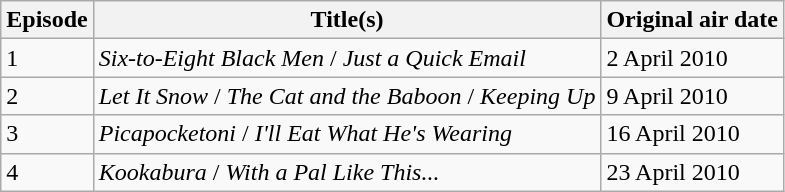<table class="wikitable">
<tr>
<th>Episode</th>
<th>Title(s)</th>
<th>Original air date</th>
</tr>
<tr>
<td>1</td>
<td><em>Six-to-Eight Black Men</em> / <em>Just a Quick Email</em></td>
<td>2 April 2010</td>
</tr>
<tr>
<td>2</td>
<td><em>Let It Snow</em> / <em>The Cat and the Baboon</em> / <em>Keeping Up</em></td>
<td>9 April 2010</td>
</tr>
<tr>
<td>3</td>
<td><em>Picapocketoni</em> / <em>I'll Eat What He's Wearing</em></td>
<td>16 April 2010</td>
</tr>
<tr>
<td>4</td>
<td><em>Kookabura</em> / <em>With a Pal Like This...</em></td>
<td>23 April 2010</td>
</tr>
</table>
